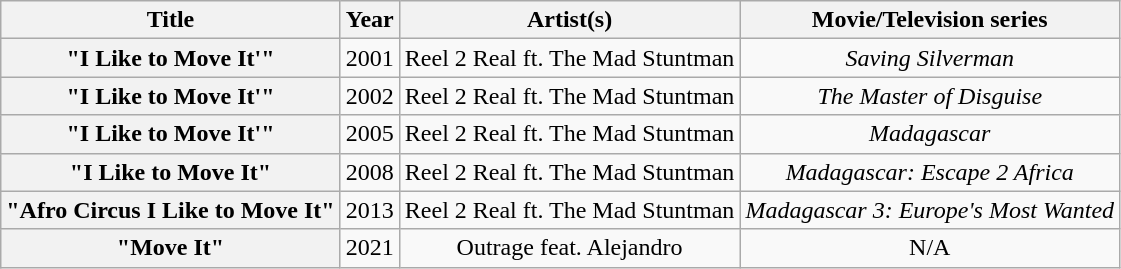<table class="wikitable plainrowheaders" style="text-align:center;">
<tr>
<th scope="col">Title</th>
<th scope="col">Year</th>
<th scope="col">Artist(s)</th>
<th scope="col">Movie/Television series</th>
</tr>
<tr>
<th scope="row">"I Like to Move It'"</th>
<td>2001</td>
<td>Reel 2 Real ft. The Mad Stuntman</td>
<td><em>Saving Silverman</em></td>
</tr>
<tr>
<th scope="row">"I Like to Move It'"</th>
<td>2002</td>
<td>Reel 2 Real ft. The Mad Stuntman</td>
<td><em>The Master of Disguise</em></td>
</tr>
<tr>
<th scope="row">"I Like to Move It'"</th>
<td>2005</td>
<td>Reel 2 Real ft. The Mad Stuntman</td>
<td><em>Madagascar</em></td>
</tr>
<tr>
<th scope="row">"I Like to Move It"</th>
<td>2008</td>
<td>Reel 2 Real ft. The Mad Stuntman</td>
<td><em>Madagascar: Escape 2 Africa  </em></td>
</tr>
<tr>
<th scope="row">"Afro Circus I Like to Move It"</th>
<td>2013</td>
<td>Reel 2 Real ft. The Mad Stuntman</td>
<td><em>Madagascar 3: Europe's Most Wanted  </em></td>
</tr>
<tr>
<th scope="row">"Move It"</th>
<td>2021</td>
<td>Outrage feat. Alejandro</td>
<td>N/A</td>
</tr>
</table>
